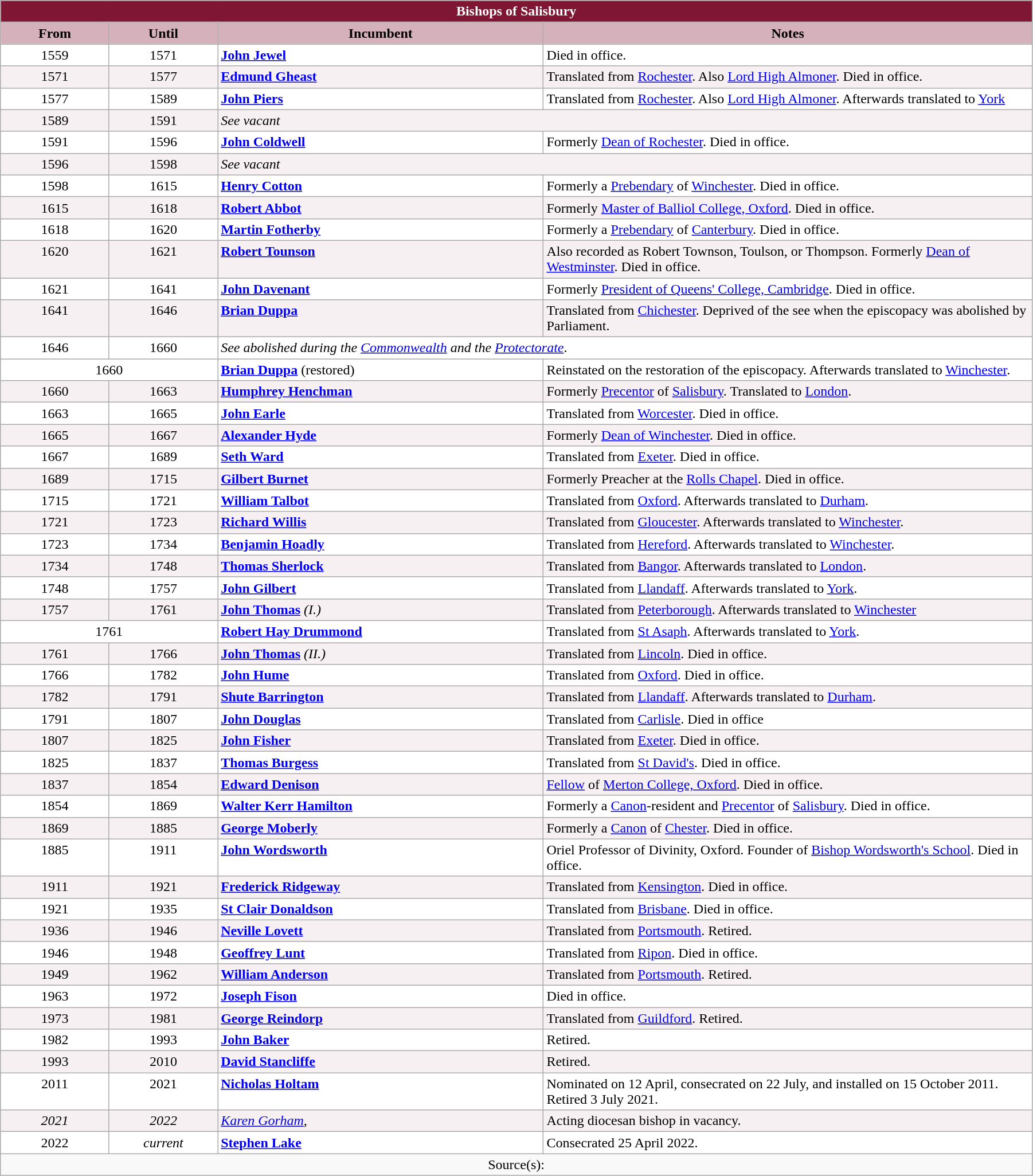<table class="wikitable" style="width:95%;" border="1" cellpadding="2">
<tr>
<th colspan="4" style="background-color: #7F1734; color: white;">Bishops of Salisbury</th>
</tr>
<tr valign=center>
<th style="background-color:#D4B1BB" width="10%">From</th>
<th style="background-color:#D4B1BB" width="10%">Until</th>
<th style="background-color:#D4B1BB" width="30%">Incumbent</th>
<th style="background-color:#D4B1BB" width="45%">Notes</th>
</tr>
<tr valign=top bgcolor="white">
<td style="text-align: center;">1559</td>
<td style="text-align: center;">1571</td>
<td> <strong><a href='#'>John Jewel</a></strong></td>
<td>Died in office.</td>
</tr>
<tr valign="top" style="background-color: #F7F0F2;">
<td style="text-align: center;">1571</td>
<td style="text-align: center;">1577</td>
<td> <strong><a href='#'>Edmund Gheast</a></strong></td>
<td>Translated from <a href='#'>Rochester</a>. Also <a href='#'>Lord High Almoner</a>. Died in office.</td>
</tr>
<tr valign=top bgcolor="white">
<td style="text-align: center;">1577</td>
<td style="text-align: center;">1589</td>
<td> <strong><a href='#'>John Piers</a></strong></td>
<td>Translated from <a href='#'>Rochester</a>. Also <a href='#'>Lord High Almoner</a>. Afterwards translated to <a href='#'>York</a></td>
</tr>
<tr valign="top" style="background-color: #F7F0F2;">
<td style="text-align: center;">1589</td>
<td style="text-align: center;">1591</td>
<td colspan=2><em>See vacant</em></td>
</tr>
<tr valign=top bgcolor="white">
<td style="text-align: center;">1591</td>
<td style="text-align: center;">1596</td>
<td> <strong><a href='#'>John Coldwell</a></strong></td>
<td>Formerly <a href='#'>Dean of Rochester</a>. Died in office.</td>
</tr>
<tr valign="top" style="background-color: #F7F0F2;">
<td style="text-align: center;">1596</td>
<td style="text-align: center;">1598</td>
<td colspan=2><em>See vacant</em></td>
</tr>
<tr valign=top bgcolor="white">
<td style="text-align: center;">1598</td>
<td style="text-align: center;">1615</td>
<td> <strong><a href='#'>Henry Cotton</a></strong></td>
<td>Formerly a <a href='#'>Prebendary</a> of <a href='#'>Winchester</a>. Died in office.</td>
</tr>
<tr valign="top" style="background-color: #F7F0F2;">
<td style="text-align: center;">1615</td>
<td style="text-align: center;">1618</td>
<td> <strong><a href='#'>Robert Abbot</a></strong></td>
<td>Formerly <a href='#'>Master of Balliol College, Oxford</a>. Died in office.</td>
</tr>
<tr valign=top bgcolor="white">
<td style="text-align: center;">1618</td>
<td style="text-align: center;">1620</td>
<td> <strong><a href='#'>Martin Fotherby</a></strong></td>
<td>Formerly a <a href='#'>Prebendary</a> of <a href='#'>Canterbury</a>. Died in office.</td>
</tr>
<tr valign="top" style="background-color: #F7F0F2;">
<td style="text-align: center;">1620</td>
<td style="text-align: center;">1621</td>
<td> <strong><a href='#'>Robert Tounson</a></strong></td>
<td>Also recorded as Robert Townson, Toulson, or Thompson. Formerly <a href='#'>Dean of Westminster</a>. Died in office.</td>
</tr>
<tr valign=top bgcolor="white">
<td style="text-align: center;">1621</td>
<td style="text-align: center;">1641</td>
<td> <strong><a href='#'>John Davenant</a></strong></td>
<td>Formerly <a href='#'>President of Queens' College, Cambridge</a>. Died in office.</td>
</tr>
<tr valign="top" style="background-color: #F7F0F2;">
<td style="text-align: center;">1641</td>
<td style="text-align: center;">1646</td>
<td> <strong><a href='#'>Brian Duppa</a></strong></td>
<td>Translated from <a href='#'>Chichester</a>. Deprived of the see when the episcopacy was abolished by Parliament.</td>
</tr>
<tr valign=top bgcolor="white">
<td style="text-align: center;">1646</td>
<td style="text-align: center;">1660</td>
<td colspan="2"><em>See abolished during the <a href='#'>Commonwealth</a> and the <a href='#'>Protectorate</a></em>.</td>
</tr>
<tr valign=top bgcolor="white">
<td style="text-align: center;" colspan=2>1660</td>
<td> <strong><a href='#'>Brian Duppa</a></strong> (restored)</td>
<td>Reinstated on the restoration of the episcopacy. Afterwards translated to <a href='#'>Winchester</a>.</td>
</tr>
<tr valign="top" style="background-color: #F7F0F2;">
<td style="text-align: center;">1660</td>
<td style="text-align: center;">1663</td>
<td> <strong><a href='#'>Humphrey Henchman</a></strong></td>
<td>Formerly <a href='#'>Precentor</a> of <a href='#'>Salisbury</a>. Translated to <a href='#'>London</a>.</td>
</tr>
<tr valign=top bgcolor="white">
<td style="text-align: center;">1663</td>
<td style="text-align: center;">1665</td>
<td> <strong><a href='#'>John Earle</a></strong></td>
<td>Translated from <a href='#'>Worcester</a>. Died in office.</td>
</tr>
<tr valign="top" style="background-color: #F7F0F2;">
<td style="text-align: center;">1665</td>
<td style="text-align: center;">1667</td>
<td> <strong><a href='#'>Alexander Hyde</a></strong></td>
<td>Formerly <a href='#'>Dean of Winchester</a>. Died in office.</td>
</tr>
<tr valign=top bgcolor="white">
<td style="text-align: center;">1667</td>
<td style="text-align: center;">1689</td>
<td> <strong><a href='#'>Seth Ward</a></strong></td>
<td>Translated from <a href='#'>Exeter</a>. Died in office.</td>
</tr>
<tr valign="top" style="background-color: #F7F0F2;">
<td style="text-align: center;">1689</td>
<td style="text-align: center;">1715</td>
<td> <strong><a href='#'>Gilbert Burnet</a></strong></td>
<td>Formerly Preacher at the <a href='#'>Rolls Chapel</a>. Died in office.</td>
</tr>
<tr valign=top bgcolor="white">
<td style="text-align: center;">1715</td>
<td style="text-align: center;">1721</td>
<td> <strong><a href='#'>William Talbot</a></strong></td>
<td>Translated from <a href='#'>Oxford</a>. Afterwards translated to <a href='#'>Durham</a>.</td>
</tr>
<tr valign="top" style="background-color: #F7F0F2;">
<td style="text-align: center;">1721</td>
<td style="text-align: center;">1723</td>
<td> <strong><a href='#'>Richard Willis</a></strong></td>
<td>Translated from <a href='#'>Gloucester</a>. Afterwards translated to <a href='#'>Winchester</a>.</td>
</tr>
<tr valign=top bgcolor="white">
<td style="text-align: center;">1723</td>
<td style="text-align: center;">1734</td>
<td> <strong><a href='#'>Benjamin Hoadly</a></strong></td>
<td>Translated from <a href='#'>Hereford</a>. Afterwards translated to <a href='#'>Winchester</a>.</td>
</tr>
<tr valign="top" style="background-color: #F7F0F2;">
<td style="text-align: center;">1734</td>
<td style="text-align: center;">1748</td>
<td> <strong><a href='#'>Thomas Sherlock</a></strong></td>
<td>Translated from <a href='#'>Bangor</a>. Afterwards translated to <a href='#'>London</a>.</td>
</tr>
<tr valign=top bgcolor="white">
<td style="text-align: center;">1748</td>
<td style="text-align: center;">1757</td>
<td> <strong><a href='#'>John Gilbert</a></strong></td>
<td>Translated from <a href='#'>Llandaff</a>. Afterwards translated to <a href='#'>York</a>.</td>
</tr>
<tr valign="top" style="background-color: #F7F0F2;">
<td style="text-align: center;">1757</td>
<td style="text-align: center;">1761</td>
<td> <strong><a href='#'>John Thomas</a></strong> <em>(I.)</em></td>
<td>Translated from <a href='#'>Peterborough</a>. Afterwards translated to <a href='#'>Winchester</a></td>
</tr>
<tr valign=top bgcolor="white">
<td style="text-align: center;" colspan=2>1761</td>
<td> <strong><a href='#'>Robert Hay Drummond</a></strong></td>
<td>Translated from <a href='#'>St Asaph</a>. Afterwards translated to <a href='#'>York</a>.</td>
</tr>
<tr valign="top" style="background-color: #F7F0F2;">
<td style="text-align: center;">1761</td>
<td style="text-align: center;">1766</td>
<td> <strong><a href='#'>John Thomas</a></strong> <em>(II.)</em></td>
<td>Translated from <a href='#'>Lincoln</a>. Died in office.</td>
</tr>
<tr valign=top bgcolor="white">
<td style="text-align: center;">1766</td>
<td style="text-align: center;">1782</td>
<td> <strong><a href='#'>John Hume</a></strong></td>
<td>Translated from <a href='#'>Oxford</a>. Died in office.</td>
</tr>
<tr valign="top" style="background-color: #F7F0F2;">
<td style="text-align: center;">1782</td>
<td style="text-align: center;">1791</td>
<td> <strong><a href='#'>Shute Barrington</a></strong></td>
<td>Translated from <a href='#'>Llandaff</a>. Afterwards translated to <a href='#'>Durham</a>.</td>
</tr>
<tr valign=top bgcolor="white">
<td style="text-align: center;">1791</td>
<td style="text-align: center;">1807</td>
<td> <strong><a href='#'>John Douglas</a></strong></td>
<td>Translated from <a href='#'>Carlisle</a>. Died in office</td>
</tr>
<tr valign="top" style="background-color: #F7F0F2;">
<td style="text-align: center;">1807</td>
<td style="text-align: center;">1825</td>
<td> <strong><a href='#'>John Fisher</a></strong></td>
<td>Translated from <a href='#'>Exeter</a>. Died in office.</td>
</tr>
<tr valign=top bgcolor="white">
<td style="text-align: center;">1825</td>
<td style="text-align: center;">1837</td>
<td> <strong><a href='#'>Thomas Burgess</a></strong></td>
<td>Translated from <a href='#'>St David's</a>. Died in office.</td>
</tr>
<tr valign="top" style="background-color: #F7F0F2;">
<td style="text-align: center;">1837</td>
<td style="text-align: center;">1854</td>
<td> <strong><a href='#'>Edward Denison</a></strong></td>
<td><a href='#'>Fellow</a> of <a href='#'>Merton College, Oxford</a>. Died in office.</td>
</tr>
<tr valign=top bgcolor="white">
<td style="text-align: center;">1854</td>
<td style="text-align: center;">1869</td>
<td> <strong><a href='#'>Walter Kerr Hamilton</a></strong></td>
<td>Formerly a <a href='#'>Canon</a>-resident and <a href='#'>Precentor</a> of <a href='#'>Salisbury</a>. Died in office.</td>
</tr>
<tr valign="top" style="background-color: #F7F0F2;">
<td style="text-align: center;">1869</td>
<td style="text-align: center;">1885</td>
<td> <strong><a href='#'>George Moberly</a></strong></td>
<td>Formerly a <a href='#'>Canon</a> of <a href='#'>Chester</a>. Died in office.</td>
</tr>
<tr valign=top bgcolor="white">
<td style="text-align: center;">1885</td>
<td style="text-align: center;">1911</td>
<td> <strong><a href='#'>John Wordsworth</a></strong></td>
<td>Oriel Professor of Divinity, Oxford. Founder of <a href='#'>Bishop Wordsworth's School</a>. Died in office.</td>
</tr>
<tr valign="top" style="background-color: #F7F0F2;">
<td style="text-align: center;">1911</td>
<td style="text-align: center;">1921</td>
<td> <strong><a href='#'>Frederick Ridgeway</a></strong></td>
<td>Translated from <a href='#'>Kensington</a>. Died in office.</td>
</tr>
<tr valign=top bgcolor="white">
<td style="text-align: center;">1921</td>
<td style="text-align: center;">1935</td>
<td> <strong><a href='#'>St Clair Donaldson</a></strong></td>
<td>Translated from <a href='#'>Brisbane</a>. Died in office.</td>
</tr>
<tr valign="top" style="background-color: #F7F0F2;">
<td style="text-align: center;">1936</td>
<td style="text-align: center;">1946</td>
<td> <strong><a href='#'>Neville Lovett</a></strong></td>
<td>Translated from <a href='#'>Portsmouth</a>. Retired.</td>
</tr>
<tr valign=top bgcolor="white">
<td style="text-align: center;">1946</td>
<td style="text-align: center;">1948</td>
<td> <strong><a href='#'>Geoffrey Lunt</a></strong></td>
<td>Translated from <a href='#'>Ripon</a>. Died in office.</td>
</tr>
<tr valign="top" style="background-color: #F7F0F2;">
<td style="text-align: center;">1949</td>
<td style="text-align: center;">1962</td>
<td> <strong><a href='#'>William Anderson</a></strong></td>
<td>Translated from <a href='#'>Portsmouth</a>. Retired.</td>
</tr>
<tr valign=top bgcolor="white">
<td style="text-align: center;">1963</td>
<td style="text-align: center;">1972</td>
<td> <strong><a href='#'>Joseph Fison</a></strong></td>
<td>Died in office.</td>
</tr>
<tr valign="top" style="background-color: #F7F0F2;">
<td style="text-align: center;">1973</td>
<td style="text-align: center;">1981</td>
<td> <strong><a href='#'>George Reindorp</a></strong></td>
<td>Translated from <a href='#'>Guildford</a>. Retired.</td>
</tr>
<tr valign=top bgcolor="white">
<td style="text-align: center;">1982</td>
<td style="text-align: center;">1993</td>
<td> <strong><a href='#'>John Baker</a></strong></td>
<td>Retired.</td>
</tr>
<tr valign="top" style="background-color: #F7F0F2;">
<td style="text-align: center;">1993</td>
<td style="text-align: center;">2010</td>
<td> <strong><a href='#'>David Stancliffe</a></strong></td>
<td>Retired.</td>
</tr>
<tr valign=top bgcolor="white">
<td style="text-align: center;">2011</td>
<td style="text-align: center;">2021</td>
<td> <strong><a href='#'>Nicholas Holtam</a></strong></td>
<td>Nominated on 12 April, consecrated on 22 July, and installed on 15 October 2011. Retired 3 July 2021.</td>
</tr>
<tr valign="top" style="background-color: #F7F0F2;">
<td style="text-align: center;"><em>2021</em></td>
<td style="text-align: center;"><em>2022</em></td>
<td> <em><a href='#'>Karen Gorham</a>, </em></td>
<td>Acting diocesan bishop in vacancy.</td>
</tr>
<tr valign=top bgcolor="white">
<td style="text-align: center;">2022</td>
<td style="text-align: center;"><em>current</em></td>
<td> <strong><a href='#'>Stephen Lake</a></strong></td>
<td>Consecrated 25 April 2022.</td>
</tr>
<tr valign=top>
<td align=center colspan="4">Source(s):</td>
</tr>
</table>
